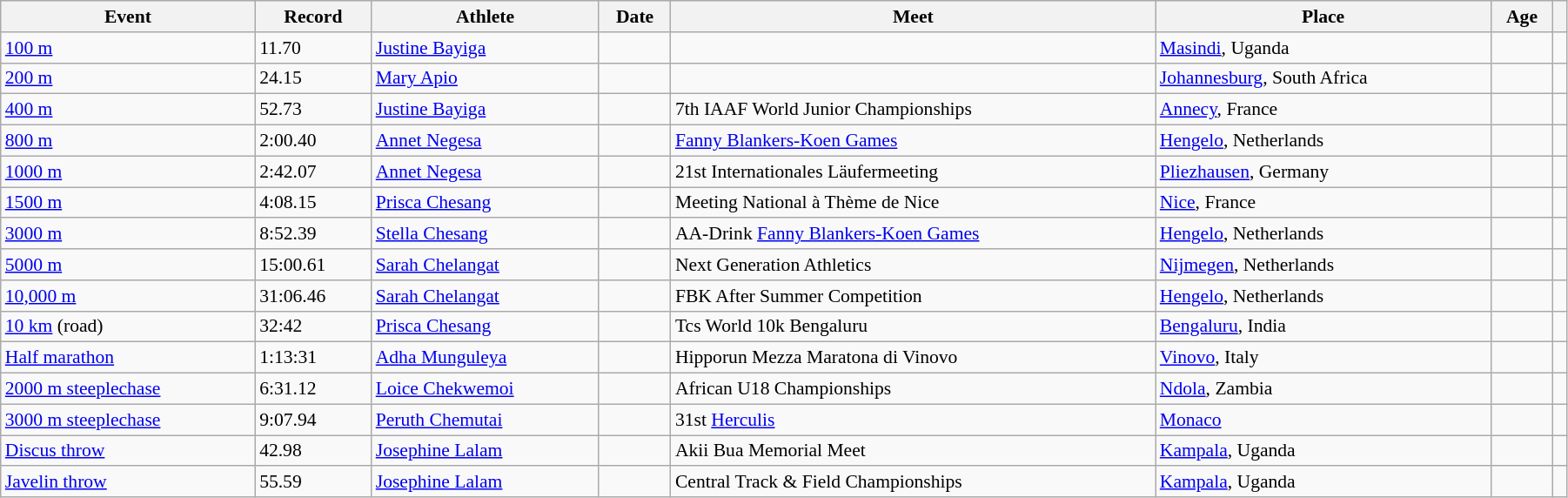<table class="wikitable sortable" style="font-size: 90%; width: 95%;">
<tr>
<th>Event</th>
<th>Record</th>
<th>Athlete</th>
<th>Date</th>
<th>Meet</th>
<th>Place</th>
<th>Age</th>
<th></th>
</tr>
<tr>
<td><a href='#'>100 m</a></td>
<td>11.70</td>
<td><a href='#'>Justine Bayiga</a></td>
<td></td>
<td></td>
<td><a href='#'>Masindi</a>, Uganda</td>
<td></td>
<td></td>
</tr>
<tr>
<td><a href='#'>200 m</a></td>
<td>24.15 </td>
<td><a href='#'>Mary Apio</a></td>
<td></td>
<td></td>
<td><a href='#'>Johannesburg</a>, South Africa</td>
<td></td>
<td></td>
</tr>
<tr>
<td><a href='#'>400 m</a></td>
<td>52.73</td>
<td><a href='#'>Justine Bayiga</a></td>
<td></td>
<td>7th IAAF World Junior Championships</td>
<td><a href='#'>Annecy</a>, France</td>
<td></td>
<td></td>
</tr>
<tr>
<td><a href='#'>800 m</a></td>
<td>2:00.40</td>
<td><a href='#'>Annet Negesa</a></td>
<td></td>
<td><a href='#'>Fanny Blankers-Koen Games</a></td>
<td><a href='#'>Hengelo</a>, Netherlands</td>
<td></td>
<td></td>
</tr>
<tr>
<td><a href='#'>1000 m</a></td>
<td>2:42.07</td>
<td><a href='#'>Annet Negesa</a></td>
<td></td>
<td>21st Internationales Läufermeeting</td>
<td><a href='#'>Pliezhausen</a>, Germany</td>
<td></td>
<td></td>
</tr>
<tr>
<td><a href='#'>1500 m</a></td>
<td>4:08.15</td>
<td><a href='#'>Prisca Chesang</a></td>
<td></td>
<td>Meeting National à Thème de Nice</td>
<td><a href='#'>Nice</a>, France</td>
<td></td>
<td></td>
</tr>
<tr>
<td><a href='#'>3000 m</a></td>
<td>8:52.39</td>
<td><a href='#'>Stella Chesang</a></td>
<td></td>
<td>AA-Drink <a href='#'>Fanny Blankers-Koen Games</a></td>
<td><a href='#'>Hengelo</a>, Netherlands</td>
<td></td>
<td></td>
</tr>
<tr>
<td><a href='#'>5000 m</a></td>
<td>15:00.61</td>
<td><a href='#'>Sarah Chelangat</a></td>
<td></td>
<td>Next Generation Athletics</td>
<td><a href='#'>Nijmegen</a>, Netherlands</td>
<td></td>
<td></td>
</tr>
<tr>
<td><a href='#'>10,000 m</a></td>
<td>31:06.46</td>
<td><a href='#'>Sarah Chelangat</a></td>
<td></td>
<td>FBK After Summer Competition</td>
<td><a href='#'>Hengelo</a>, Netherlands</td>
<td></td>
<td></td>
</tr>
<tr>
<td><a href='#'>10 km</a> (road)</td>
<td>32:42</td>
<td><a href='#'>Prisca Chesang</a></td>
<td></td>
<td>Tcs World 10k Bengaluru</td>
<td><a href='#'>Bengaluru</a>, India</td>
<td></td>
<td></td>
</tr>
<tr>
<td><a href='#'>Half marathon</a></td>
<td>1:13:31</td>
<td><a href='#'>Adha Munguleya</a></td>
<td></td>
<td>Hipporun Mezza Maratona di Vinovo</td>
<td><a href='#'>Vinovo</a>, Italy</td>
<td></td>
<td></td>
</tr>
<tr>
<td><a href='#'>2000 m steeplechase</a></td>
<td>6:31.12</td>
<td><a href='#'>Loice Chekwemoi</a></td>
<td></td>
<td>African U18 Championships</td>
<td><a href='#'>Ndola</a>, Zambia</td>
<td></td>
<td></td>
</tr>
<tr>
<td><a href='#'>3000 m steeplechase</a></td>
<td>9:07.94</td>
<td><a href='#'>Peruth Chemutai</a></td>
<td></td>
<td>31st <a href='#'>Herculis</a></td>
<td><a href='#'>Monaco</a></td>
<td></td>
<td></td>
</tr>
<tr>
<td><a href='#'>Discus throw</a></td>
<td>42.98 </td>
<td><a href='#'>Josephine Lalam</a></td>
<td></td>
<td>Akii Bua Memorial Meet</td>
<td><a href='#'>Kampala</a>, Uganda</td>
<td></td>
<td></td>
</tr>
<tr>
<td><a href='#'>Javelin throw</a></td>
<td>55.59 </td>
<td><a href='#'>Josephine Lalam</a></td>
<td></td>
<td>Central Track & Field Championships</td>
<td><a href='#'>Kampala</a>, Uganda</td>
<td></td>
<td></td>
</tr>
</table>
